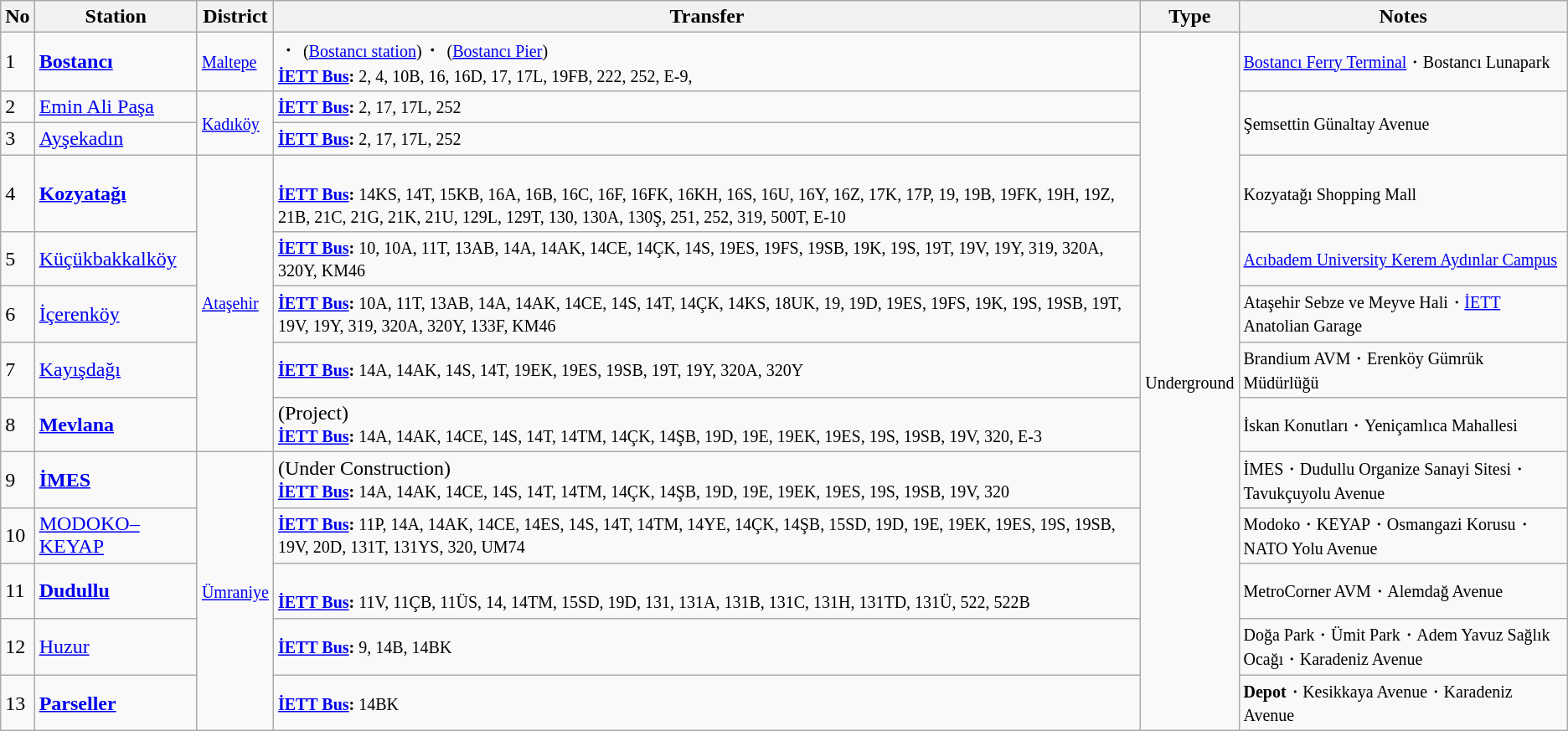<table class="wikitable">
<tr>
<th>No</th>
<th>Station</th>
<th>District</th>
<th>Transfer</th>
<th>Type</th>
<th>Notes</th>
</tr>
<tr>
<td>1</td>
<td><a href='#'><strong>Bostancı</strong></a></td>
<td><small><a href='#'>Maltepe</a></small></td>
<td>・ <small>(<a href='#'>Bostancı station</a>)</small>・ <small>(<a href='#'>Bostancı Pier</a>)</small><br><small><strong><a href='#'>İETT Bus</a>:</strong> 2, 4, 10B, 16, 16D, 17, 17L, 19FB, 222, 252, E-9,</small></td>
<td rowspan="13"><small>Underground</small></td>
<td><small><a href='#'>Bostancı Ferry Terminal</a>・Bostancı Lunapark</small></td>
</tr>
<tr>
<td>2</td>
<td><a href='#'>Emin Ali Paşa</a></td>
<td rowspan="2"><small><a href='#'>Kadıköy</a></small></td>
<td><small><strong><a href='#'>İETT Bus</a>:</strong> 2, 17, 17L, 252</small></td>
<td rowspan="2"><small>Şemsettin Günaltay Avenue</small></td>
</tr>
<tr>
<td>3</td>
<td><a href='#'>Ayşekadın</a></td>
<td><small><strong><a href='#'>İETT Bus</a>:</strong> 2, 17, 17L, 252</small></td>
</tr>
<tr>
<td>4</td>
<td><a href='#'><strong>Kozyatağı</strong></a></td>
<td rowspan="5"><small><a href='#'>Ataşehir</a></small></td>
<td><br><small><strong><a href='#'>İETT Bus</a>:</strong> 14KS, 14T, 15KB, 16A, 16B, 16C, 16F, 16FK, 16KH, 16S, 16U, 16Y, 16Z, 17K, 17P, 19, 19B, 19FK, 19H, 19Z, 21B, 21C, 21G, 21K, 21U, 129L, 129T, 130, 130A, 130Ş, 251, 252, 319, 500T, E-10</small></td>
<td><small>Kozyatağı Shopping Mall</small></td>
</tr>
<tr>
<td>5</td>
<td><a href='#'>Küçükbakkalköy</a></td>
<td><small><strong><a href='#'>İETT Bus</a>:</strong> 10, 10A, 11T, 13AB, 14A, 14AK, 14CE, 14ÇK, 14S, 19ES, 19FS, 19SB, 19K, 19S, 19T, 19V, 19Y, 319, 320A, 320Y, KM46</small></td>
<td><small><a href='#'>Acıbadem University Kerem Aydınlar Campus</a></small></td>
</tr>
<tr>
<td>6</td>
<td><a href='#'>İçerenköy</a></td>
<td><small><strong><a href='#'>İETT Bus</a>:</strong> 10A, 11T, 13AB, 14A, 14AK, 14CE, 14S, 14T, 14ÇK, 14KS, 18UK, 19, 19D, 19ES, 19FS, 19K, 19S, 19SB, 19T, 19V, 19Y, 319, 320A, 320Y, 133F, KM46</small></td>
<td><small>Ataşehir Sebze ve Meyve Hali・<a href='#'>İETT</a> Anatolian Garage</small></td>
</tr>
<tr>
<td>7</td>
<td><a href='#'>Kayışdağı</a></td>
<td><small><strong><a href='#'>İETT Bus</a>:</strong> 14A, 14AK, 14S, 14T, 19EK, 19ES, 19SB, 19T, 19Y, 320A, 320Y</small></td>
<td><small>Brandium AVM・Erenköy Gümrük Müdürlüğü</small></td>
</tr>
<tr>
<td>8</td>
<td><a href='#'><strong>Mevlana</strong></a></td>
<td> (Project)<br><small><strong><a href='#'>İETT Bus</a>:</strong> 14A, 14AK, 14CE, 14S, 14T, 14TM, 14ÇK, 14ŞB, 19D, 19E, 19EK, 19ES, 19S, 19SB, 19V, 320, E-3</small></td>
<td><small>İskan Konutları・Yeniçamlıca Mahallesi</small></td>
</tr>
<tr>
<td>9</td>
<td><a href='#'><strong>İMES</strong></a></td>
<td rowspan="5"><small><a href='#'>Ümraniye</a></small></td>
<td> (Under Construction)<br><small><strong><a href='#'>İETT Bus</a>:</strong> 14A, 14AK, 14CE, 14S, 14T, 14TM, 14ÇK, 14ŞB, 19D, 19E, 19EK, 19ES, 19S, 19SB, 19V, 320</small></td>
<td><small>İMES・Dudullu Organize Sanayi Sitesi・Tavukçuyolu Avenue</small></td>
</tr>
<tr>
<td>10</td>
<td><a href='#'>MODOKO–KEYAP</a></td>
<td><small><strong><a href='#'>İETT Bus</a>:</strong> 11P, 14A, 14AK, 14CE, 14ES, 14S, 14T, 14TM, 14YE, 14ÇK, 14ŞB, 15SD, 19D, 19E, 19EK, 19ES, 19S, 19SB, 19V, 20D, 131T, 131YS, 320, UM74</small></td>
<td><small>Modoko・KEYAP・Osmangazi Korusu・NATO Yolu Avenue</small></td>
</tr>
<tr>
<td>11</td>
<td><a href='#'><strong>Dudullu</strong></a></td>
<td><br><small><strong><a href='#'>İETT Bus</a>:</strong> 11V, 11ÇB, 11ÜS, 14, 14TM, 15SD, 19D, 131, 131A, 131B, 131C, 131H, 131TD, 131Ü, 522, 522B</small></td>
<td><small>MetroCorner AVM・Alemdağ Avenue</small></td>
</tr>
<tr>
<td>12</td>
<td><a href='#'>Huzur</a></td>
<td><small><strong><a href='#'>İETT Bus</a>:</strong> 9, 14B, 14BK</small></td>
<td><small>Doğa Park・Ümit Park・Adem Yavuz Sağlık Ocağı・Karadeniz Avenue</small></td>
</tr>
<tr>
<td>13</td>
<td><a href='#'><strong>Parseller</strong></a></td>
<td><small><strong><a href='#'>İETT Bus</a>:</strong> 14BK</small></td>
<td><small><strong>Depot</strong>・Kesikkaya Avenue・Karadeniz Avenue</small></td>
</tr>
</table>
